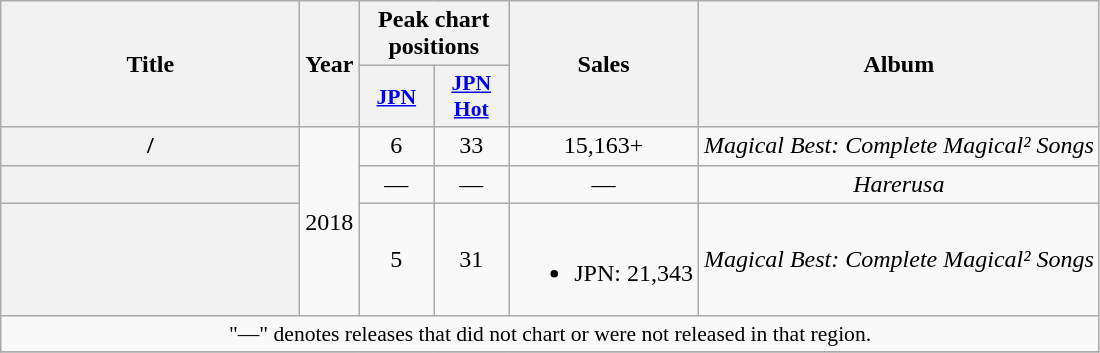<table class="wikitable plainrowheaders" style="text-align:center;">
<tr>
<th scope="col" rowspan="2" style="width:12em;">Title</th>
<th scope="col" rowspan="2">Year</th>
<th scope="col" colspan="2">Peak chart positions</th>
<th scope="col" rowspan="2">Sales<br></th>
<th scope="col" rowspan="2">Album</th>
</tr>
<tr>
<th scope="col" style="width:3em;font-size:90%;"><a href='#'>JPN</a></th>
<th scope="col" style="width:3em;font-size:90%;"><a href='#'>JPN<br>Hot</a></th>
</tr>
<tr>
<th scope="row"> / </th>
<td rowspan="3">2018</td>
<td>6</td>
<td>33</td>
<td>15,163+</td>
<td><em>Magical Best: Complete Magical² Songs</em></td>
</tr>
<tr>
<th scope="row"></th>
<td>—</td>
<td>—</td>
<td>—</td>
<td><em>Harerusa</em></td>
</tr>
<tr>
<th scope="row"></th>
<td>5</td>
<td>31</td>
<td><br><ul><li>JPN: 21,343</li></ul></td>
<td><em>Magical Best: Complete Magical² Songs</em></td>
</tr>
<tr>
<td colspan="6" style="font-size:90%;">"—" denotes releases that did not chart or were not released in that region.</td>
</tr>
<tr>
</tr>
</table>
